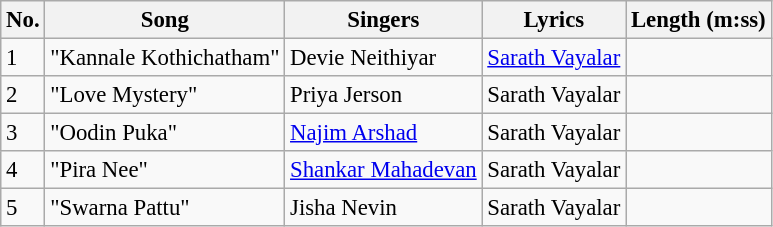<table class="wikitable" style="font-size:95%;">
<tr>
<th>No.</th>
<th>Song</th>
<th>Singers</th>
<th>Lyrics</th>
<th>Length (m:ss)</th>
</tr>
<tr>
<td>1</td>
<td>"Kannale Kothichatham"</td>
<td>Devie Neithiyar</td>
<td><a href='#'>Sarath Vayalar</a></td>
<td></td>
</tr>
<tr>
<td>2</td>
<td>"Love Mystery"</td>
<td>Priya Jerson</td>
<td>Sarath Vayalar</td>
<td></td>
</tr>
<tr>
<td>3</td>
<td>"Oodin Puka"</td>
<td><a href='#'>Najim Arshad</a></td>
<td>Sarath Vayalar</td>
<td></td>
</tr>
<tr>
<td>4</td>
<td>"Pira Nee"</td>
<td><a href='#'>Shankar Mahadevan</a></td>
<td>Sarath Vayalar</td>
<td></td>
</tr>
<tr>
<td>5</td>
<td>"Swarna Pattu"</td>
<td>Jisha Nevin</td>
<td>Sarath Vayalar</td>
<td></td>
</tr>
</table>
